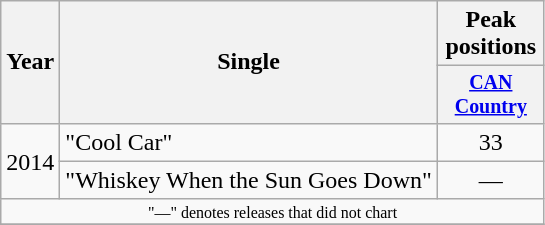<table class="wikitable" style="text-align:center;">
<tr>
<th rowspan="2">Year</th>
<th rowspan="2">Single</th>
<th>Peak positions</th>
</tr>
<tr style="font-size:smaller;">
<th width="65"><a href='#'>CAN Country</a><br></th>
</tr>
<tr>
<td rowspan="2">2014</td>
<td align="left">"Cool Car"</td>
<td>33</td>
</tr>
<tr>
<td align="left">"Whiskey When the Sun Goes Down"</td>
<td>—</td>
</tr>
<tr>
<td colspan="3" style="font-size:8pt">"—" denotes releases that did not chart</td>
</tr>
<tr>
</tr>
</table>
